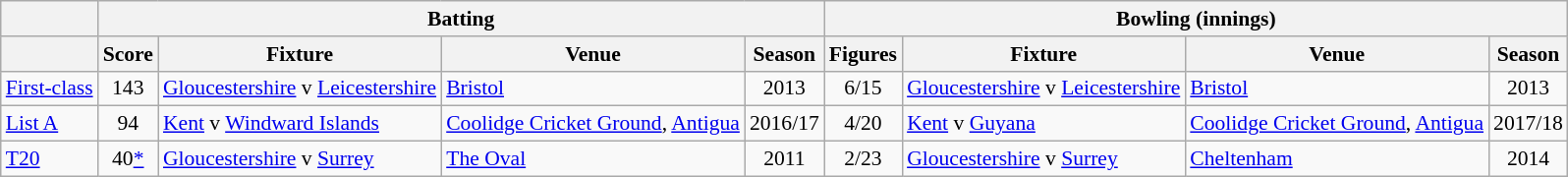<table class=wikitable style="font-size:90%">
<tr>
<th rowspan="1"></th>
<th colspan="4" rowspan="1">Batting</th>
<th colspan="4" rowspan="1">Bowling (innings)</th>
</tr>
<tr>
<th></th>
<th>Score</th>
<th>Fixture</th>
<th>Venue</th>
<th>Season</th>
<th>Figures</th>
<th>Fixture</th>
<th>Venue</th>
<th>Season</th>
</tr>
<tr>
<td><a href='#'>First-class</a></td>
<td align="center">143</td>
<td><a href='#'>Gloucestershire</a> v <a href='#'>Leicestershire</a></td>
<td><a href='#'>Bristol</a></td>
<td align="center">2013</td>
<td align="center">6/15</td>
<td><a href='#'>Gloucestershire</a> v <a href='#'>Leicestershire</a></td>
<td><a href='#'>Bristol</a></td>
<td align="center">2013</td>
</tr>
<tr>
<td><a href='#'>List A</a></td>
<td align="center">94</td>
<td><a href='#'>Kent</a> v <a href='#'>Windward Islands</a></td>
<td><a href='#'>Coolidge Cricket Ground</a>, <a href='#'>Antigua</a></td>
<td align="center">2016/17</td>
<td align="center">4/20</td>
<td><a href='#'>Kent</a> v <a href='#'>Guyana</a></td>
<td><a href='#'>Coolidge Cricket Ground</a>, <a href='#'>Antigua</a></td>
<td align="center">2017/18</td>
</tr>
<tr>
<td><a href='#'>T20</a></td>
<td align="center">40<a href='#'>*</a></td>
<td><a href='#'>Gloucestershire</a> v <a href='#'>Surrey</a></td>
<td><a href='#'>The Oval</a></td>
<td align="center">2011</td>
<td align="center">2/23</td>
<td><a href='#'>Gloucestershire</a> v <a href='#'>Surrey</a></td>
<td><a href='#'>Cheltenham</a></td>
<td align="center">2014</td>
</tr>
</table>
